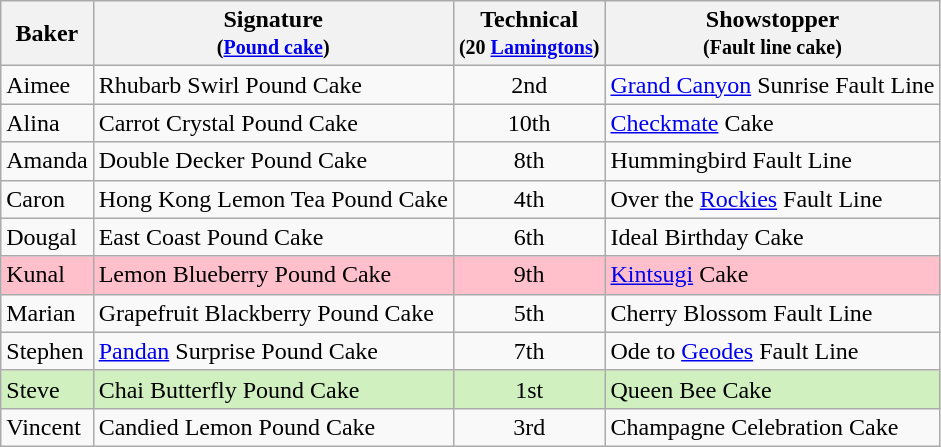<table class="wikitable" style="text-align:center;">
<tr>
<th>Baker</th>
<th>Signature<br><small>(<a href='#'>Pound cake</a>)</small></th>
<th>Technical<br><small>(20 <a href='#'>Lamingtons</a>)</small></th>
<th>Showstopper<br><small>(Fault line cake)</small></th>
</tr>
<tr>
<td align="left">Aimee</td>
<td align="left">Rhubarb Swirl Pound Cake</td>
<td>2nd</td>
<td align="left"><a href='#'>Grand Canyon</a> Sunrise Fault Line</td>
</tr>
<tr>
<td align="left">Alina</td>
<td align="left">Carrot Crystal Pound Cake</td>
<td>10th</td>
<td align="left"><a href='#'>Checkmate</a> Cake</td>
</tr>
<tr>
<td align="left">Amanda</td>
<td align="left">Double Decker Pound Cake</td>
<td>8th</td>
<td align="left">Hummingbird Fault Line</td>
</tr>
<tr>
<td align="left">Caron</td>
<td align="left">Hong Kong Lemon Tea Pound Cake</td>
<td>4th</td>
<td align="left">Over the <a href='#'>Rockies</a> Fault Line</td>
</tr>
<tr>
<td align="left">Dougal</td>
<td align="left">East Coast Pound Cake</td>
<td>6th</td>
<td align="left">Ideal Birthday Cake</td>
</tr>
<tr bgcolor=pink>
<td align="left">Kunal</td>
<td align="left">Lemon Blueberry Pound Cake</td>
<td>9th</td>
<td align="left"><a href='#'>Kintsugi</a> Cake</td>
</tr>
<tr>
<td align="left">Marian</td>
<td align="left">Grapefruit Blackberry Pound Cake</td>
<td>5th</td>
<td align="left">Cherry Blossom Fault Line</td>
</tr>
<tr>
<td align="left">Stephen</td>
<td align="left"><a href='#'>Pandan</a> Surprise Pound Cake</td>
<td>7th</td>
<td align="left">Ode to <a href='#'>Geodes</a> Fault Line</td>
</tr>
<tr style="background:#d0f0c0;">
<td align="left">Steve</td>
<td align="left">Chai Butterfly Pound Cake</td>
<td>1st</td>
<td align="left">Queen Bee Cake</td>
</tr>
<tr>
<td align="left">Vincent</td>
<td align="left">Candied Lemon Pound Cake</td>
<td>3rd</td>
<td align="left">Champagne Celebration Cake</td>
</tr>
</table>
